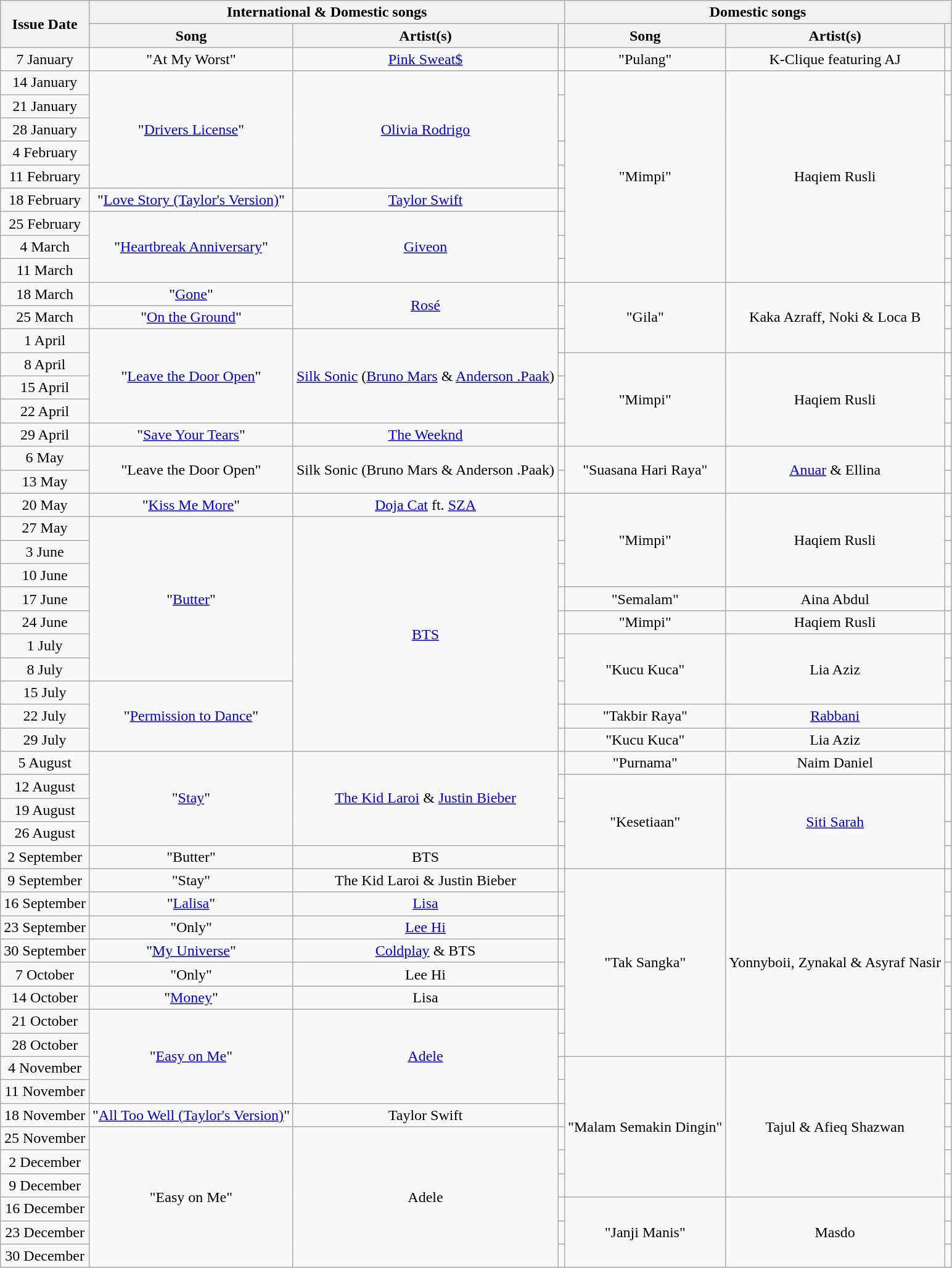<table class="wikitable" style="text-align: center;">
<tr>
<th style="text-align: center;" rowspan=2>Issue Date</th>
<th style="text-align: center;" colspan=3>International & Domestic songs</th>
<th style="text-align: center;" colspan=3>Domestic songs</th>
</tr>
<tr>
<th>Song</th>
<th>Artist(s)</th>
<th></th>
<th>Song</th>
<th>Artist(s)</th>
<th></th>
</tr>
<tr>
<td>7 January</td>
<td>"At My Worst"</td>
<td><a href='#'>Pink Sweat$</a></td>
<td></td>
<td>"Pulang"</td>
<td>K-Clique featuring AJ</td>
<td></td>
</tr>
<tr>
<td>14 January</td>
<td rowspan=5>"<a href='#'>Drivers License</a>"</td>
<td rowspan=5><a href='#'>Olivia Rodrigo</a></td>
<td></td>
<td rowspan=9>"Mimpi"</td>
<td rowspan=9>Haqiem Rusli</td>
<td></td>
</tr>
<tr>
<td>21 January</td>
<td rowspan=2></td>
<td rowspan=2></td>
</tr>
<tr>
<td>28 January</td>
</tr>
<tr>
<td>4 February</td>
<td></td>
<td></td>
</tr>
<tr>
<td>11 February</td>
<td></td>
<td></td>
</tr>
<tr>
<td>18 February</td>
<td>"<a href='#'>Love Story (Taylor's Version)</a>"</td>
<td><a href='#'>Taylor Swift</a></td>
<td></td>
<td></td>
</tr>
<tr>
<td>25 February</td>
<td rowspan="3">"<a href='#'>Heartbreak Anniversary</a>"</td>
<td rowspan="3"><a href='#'>Giveon</a></td>
<td></td>
<td></td>
</tr>
<tr>
<td>4 March</td>
<td></td>
<td></td>
</tr>
<tr>
<td>11 March</td>
<td></td>
<td></td>
</tr>
<tr>
<td>18 March</td>
<td>"<a href='#'>Gone</a>"</td>
<td rowspan="2"><a href='#'>Rosé</a></td>
<td></td>
<td rowspan="3">"Gila"</td>
<td rowspan="3">Kaka Azraff, Noki & Loca B</td>
<td></td>
</tr>
<tr>
<td>25 March</td>
<td>"<a href='#'>On the Ground</a>"</td>
<td></td>
<td></td>
</tr>
<tr>
<td>1 April</td>
<td rowspan="4">"<a href='#'>Leave the Door Open</a>"</td>
<td rowspan="4"><a href='#'>Silk Sonic</a> (<a href='#'>Bruno Mars</a> & <a href='#'>Anderson .Paak</a>)</td>
<td></td>
<td></td>
</tr>
<tr>
<td>8 April</td>
<td></td>
<td rowspan="4">"Mimpi"</td>
<td rowspan="4">Haqiem Rusli</td>
<td></td>
</tr>
<tr>
<td>15 April</td>
<td></td>
<td></td>
</tr>
<tr>
<td>22 April</td>
<td></td>
<td></td>
</tr>
<tr>
<td>29 April</td>
<td>"<a href='#'>Save Your Tears</a>"</td>
<td><a href='#'>The Weeknd</a></td>
<td></td>
<td></td>
</tr>
<tr>
<td>6 May</td>
<td rowspan="2">"Leave the Door Open"</td>
<td rowspan="2">Silk Sonic (Bruno Mars & Anderson .Paak)</td>
<td></td>
<td rowspan="2">"Suasana Hari Raya"</td>
<td rowspan="2"><a href='#'>Anuar</a> & Ellina</td>
<td></td>
</tr>
<tr>
<td>13 May</td>
<td></td>
<td></td>
</tr>
<tr>
<td>20 May</td>
<td>"<a href='#'>Kiss Me More</a>"</td>
<td><a href='#'>Doja Cat</a> ft. <a href='#'>SZA</a></td>
<td></td>
<td rowspan="4">"Mimpi"</td>
<td rowspan="4">Haqiem Rusli</td>
<td></td>
</tr>
<tr>
<td>27 May</td>
<td rowspan="7">"<a href='#'>Butter</a>"</td>
<td rowspan="10"><a href='#'>BTS</a></td>
<td></td>
<td></td>
</tr>
<tr>
<td>3 June</td>
<td></td>
<td></td>
</tr>
<tr>
<td>10 June</td>
<td></td>
<td></td>
</tr>
<tr>
<td>17 June</td>
<td></td>
<td>"Semalam"</td>
<td>Aina Abdul</td>
<td></td>
</tr>
<tr>
<td>24 June</td>
<td></td>
<td>"Mimpi"</td>
<td>Haqiem Rusli</td>
<td></td>
</tr>
<tr>
<td>1 July</td>
<td></td>
<td rowspan="3">"Kucu Kuca"</td>
<td rowspan="3">Lia Aziz</td>
<td></td>
</tr>
<tr>
<td>8 July</td>
<td></td>
<td></td>
</tr>
<tr>
<td>15 July</td>
<td rowspan="3">"<a href='#'>Permission to Dance</a>"</td>
<td></td>
<td></td>
</tr>
<tr>
<td>22 July</td>
<td></td>
<td>"Takbir Raya"</td>
<td><a href='#'>Rabbani</a></td>
<td></td>
</tr>
<tr>
<td>29 July</td>
<td></td>
<td>"Kucu Kuca"</td>
<td>Lia Aziz</td>
<td></td>
</tr>
<tr>
<td>5 August</td>
<td rowspan="4">"<a href='#'>Stay</a>"</td>
<td rowspan="4"><a href='#'>The Kid Laroi</a> & <a href='#'>Justin Bieber</a></td>
<td></td>
<td>"Purnama"</td>
<td>Naim Daniel</td>
<td></td>
</tr>
<tr>
<td>12 August</td>
<td></td>
<td rowspan="4">"Kesetiaan"</td>
<td rowspan="4"><a href='#'>Siti Sarah</a></td>
<td rowspan="2"></td>
</tr>
<tr>
<td>19 August</td>
<td></td>
</tr>
<tr>
<td>26 August</td>
<td></td>
<td></td>
</tr>
<tr>
<td>2 September</td>
<td>"Butter"</td>
<td>BTS</td>
<td></td>
<td></td>
</tr>
<tr>
<td>9 September</td>
<td>"Stay"</td>
<td>The Kid Laroi & Justin Bieber</td>
<td></td>
<td rowspan="8">"Tak Sangka"</td>
<td rowspan="8">Yonnyboii, Zynakal & Asyraf Nasir</td>
<td></td>
</tr>
<tr>
<td>16 September</td>
<td>"<a href='#'>Lalisa</a>"</td>
<td><a href='#'>Lisa</a></td>
<td></td>
<td></td>
</tr>
<tr>
<td>23 September</td>
<td>"Only"</td>
<td><a href='#'>Lee Hi</a></td>
<td></td>
<td></td>
</tr>
<tr>
<td>30 September</td>
<td>"<a href='#'>My Universe</a>"</td>
<td><a href='#'>Coldplay</a> & BTS</td>
<td></td>
<td></td>
</tr>
<tr>
<td>7 October</td>
<td>"Only"</td>
<td>Lee Hi</td>
<td></td>
<td></td>
</tr>
<tr>
<td>14 October</td>
<td>"<a href='#'>Money</a>"</td>
<td>Lisa</td>
<td></td>
<td></td>
</tr>
<tr>
<td>21 October</td>
<td rowspan="4">"<a href='#'>Easy on Me</a>"</td>
<td rowspan="4"><a href='#'>Adele</a></td>
<td></td>
<td></td>
</tr>
<tr>
<td>28 October</td>
<td></td>
<td></td>
</tr>
<tr>
<td>4 November</td>
<td></td>
<td rowspan="6">"Malam Semakin Dingin"</td>
<td rowspan="6">Tajul & Afieq Shazwan</td>
<td></td>
</tr>
<tr>
<td>11 November</td>
<td></td>
<td></td>
</tr>
<tr>
<td>18 November</td>
<td>"<a href='#'>All Too Well (Taylor's Version)</a>"</td>
<td>Taylor Swift</td>
<td></td>
<td></td>
</tr>
<tr>
<td>25 November</td>
<td rowspan="6">"Easy on Me"</td>
<td rowspan="6">Adele</td>
<td></td>
<td></td>
</tr>
<tr>
<td>2 December</td>
<td></td>
<td></td>
</tr>
<tr>
<td>9 December</td>
<td></td>
<td></td>
</tr>
<tr>
<td>16 December</td>
<td></td>
<td rowspan="3">"Janji Manis"</td>
<td rowspan="3">Masdo</td>
<td></td>
</tr>
<tr>
<td>23 December</td>
<td></td>
<td></td>
</tr>
<tr>
<td>30 December</td>
<td></td>
<td></td>
</tr>
</table>
